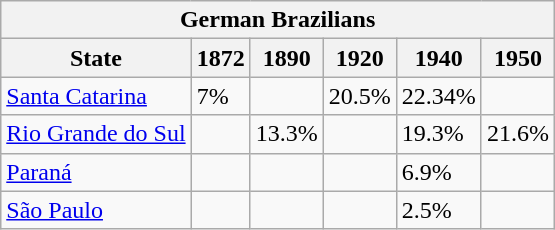<table class="wikitable sortable">
<tr>
<th colspan=6>German Brazilians</th>
</tr>
<tr>
<th>State</th>
<th>1872</th>
<th>1890</th>
<th>1920</th>
<th>1940 </th>
<th>1950</th>
</tr>
<tr>
<td><a href='#'>Santa Catarina</a></td>
<td>7%</td>
<td></td>
<td>20.5%</td>
<td>22.34%</td>
<td></td>
</tr>
<tr>
<td><a href='#'>Rio Grande do Sul</a></td>
<td></td>
<td>13.3%</td>
<td></td>
<td>19.3%</td>
<td>21.6%</td>
</tr>
<tr>
<td><a href='#'>Paraná</a></td>
<td></td>
<td></td>
<td></td>
<td>6.9%</td>
<td></td>
</tr>
<tr>
<td><a href='#'>São Paulo</a></td>
<td></td>
<td></td>
<td></td>
<td>2.5%</td>
<td></td>
</tr>
</table>
